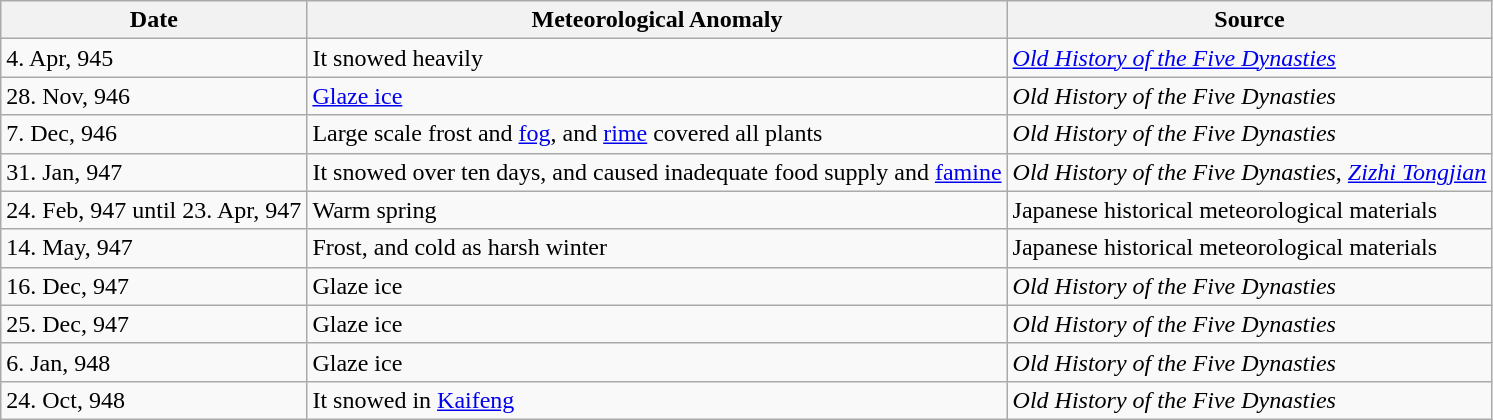<table class="wikitable">
<tr>
<th>Date</th>
<th>Meteorological Anomaly</th>
<th>Source</th>
</tr>
<tr>
<td>4. Apr, 945</td>
<td>It snowed heavily</td>
<td><a href='#'><em>Old History of the Five Dynasties</em></a></td>
</tr>
<tr>
<td>28. Nov, 946</td>
<td><a href='#'>Glaze ice</a></td>
<td><em>Old History of the Five Dynasties</em></td>
</tr>
<tr>
<td>7. Dec, 946</td>
<td>Large scale frost and <a href='#'>fog</a>, and <a href='#'>rime</a> covered all plants</td>
<td><em>Old History of the Five Dynasties</em></td>
</tr>
<tr>
<td>31. Jan, 947</td>
<td>It snowed over ten days, and caused inadequate food supply and <a href='#'>famine</a></td>
<td><em>Old History of the Five Dynasties</em>, <a href='#'><em>Zizhi Tongjian</em></a></td>
</tr>
<tr>
<td>24. Feb, 947 until 23. Apr, 947</td>
<td>Warm spring</td>
<td>Japanese historical meteorological materials</td>
</tr>
<tr>
<td>14. May, 947</td>
<td>Frost, and cold as harsh winter</td>
<td>Japanese historical meteorological materials</td>
</tr>
<tr>
<td>16. Dec, 947</td>
<td>Glaze ice</td>
<td><em>Old History of the Five Dynasties</em></td>
</tr>
<tr>
<td>25. Dec, 947</td>
<td>Glaze ice</td>
<td><em>Old History of the Five Dynasties</em></td>
</tr>
<tr>
<td>6. Jan, 948</td>
<td>Glaze ice</td>
<td><em>Old History of the Five Dynasties</em></td>
</tr>
<tr>
<td>24. Oct, 948</td>
<td>It snowed in <a href='#'>Kaifeng</a></td>
<td><em>Old History of the Five Dynasties</em></td>
</tr>
</table>
